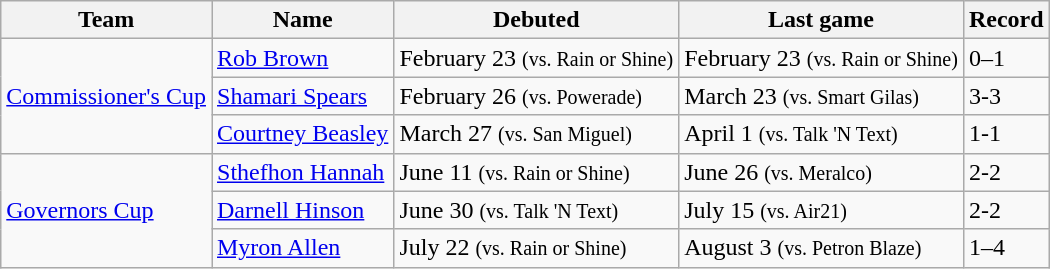<table class="wikitable">
<tr>
<th>Team</th>
<th>Name</th>
<th>Debuted</th>
<th>Last game</th>
<th>Record</th>
</tr>
<tr>
<td rowspan=3><a href='#'>Commissioner's Cup</a></td>
<td> <a href='#'>Rob Brown</a></td>
<td>February 23 <small>(vs. Rain or Shine)</small></td>
<td>February 23 <small>(vs. Rain or Shine)</small></td>
<td>0–1</td>
</tr>
<tr>
<td> <a href='#'>Shamari Spears</a></td>
<td>February 26 <small>(vs. Powerade)</small></td>
<td>March 23 <small>(vs. Smart Gilas)</small></td>
<td>3-3</td>
</tr>
<tr>
<td> <a href='#'>Courtney Beasley</a></td>
<td>March 27 <small>(vs. San Miguel)</small></td>
<td>April 1 <small>(vs. Talk 'N Text)</small></td>
<td>1-1</td>
</tr>
<tr>
<td rowspan=3><a href='#'>Governors Cup</a></td>
<td> <a href='#'>Sthefhon Hannah</a></td>
<td>June 11 <small>(vs. Rain or Shine)</small></td>
<td>June 26 <small>(vs. Meralco)</small></td>
<td>2-2</td>
</tr>
<tr>
<td> <a href='#'>Darnell Hinson</a></td>
<td>June 30 <small>(vs. Talk 'N Text)</small></td>
<td>July 15 <small>(vs. Air21)</small></td>
<td>2-2</td>
</tr>
<tr>
<td> <a href='#'>Myron Allen</a></td>
<td>July 22 <small>(vs. Rain or Shine)</small></td>
<td>August 3 <small>(vs. Petron Blaze)</small></td>
<td>1–4</td>
</tr>
</table>
